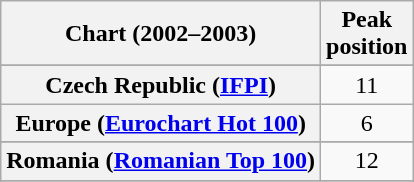<table class="wikitable sortable plainrowheaders" style="text-align:center">
<tr>
<th>Chart (2002–2003)</th>
<th>Peak<br>position</th>
</tr>
<tr>
</tr>
<tr>
</tr>
<tr>
</tr>
<tr>
<th scope="row">Czech Republic (<a href='#'>IFPI</a>)</th>
<td>11</td>
</tr>
<tr>
<th scope="row">Europe (<a href='#'>Eurochart Hot 100</a>)</th>
<td>6</td>
</tr>
<tr>
</tr>
<tr>
</tr>
<tr>
</tr>
<tr>
</tr>
<tr>
</tr>
<tr>
</tr>
<tr>
<th scope="row">Romania (<a href='#'>Romanian Top 100</a>)</th>
<td>12</td>
</tr>
<tr>
</tr>
<tr>
</tr>
<tr>
</tr>
<tr>
</tr>
</table>
